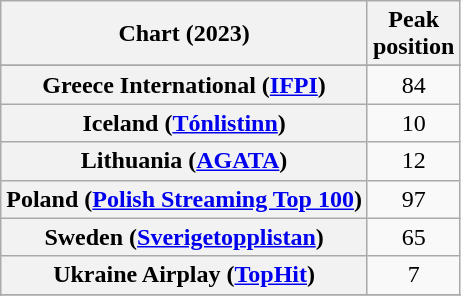<table class="wikitable sortable plainrowheaders" style="text-align:center">
<tr>
<th scope="col">Chart (2023)</th>
<th scope="col">Peak<br>position</th>
</tr>
<tr>
</tr>
<tr>
<th scope="row">Greece International (<a href='#'>IFPI</a>)</th>
<td>84</td>
</tr>
<tr>
<th scope="row">Iceland (<a href='#'>Tónlistinn</a>)</th>
<td>10</td>
</tr>
<tr>
<th scope="row">Lithuania (<a href='#'>AGATA</a>)</th>
<td>12</td>
</tr>
<tr>
<th scope="row">Poland (<a href='#'>Polish Streaming Top 100</a>)</th>
<td>97</td>
</tr>
<tr>
<th scope="row">Sweden (<a href='#'>Sverigetopplistan</a>)</th>
<td>65</td>
</tr>
<tr>
<th scope="row">Ukraine Airplay (<a href='#'>TopHit</a>)</th>
<td>7</td>
</tr>
<tr>
</tr>
<tr>
</tr>
</table>
